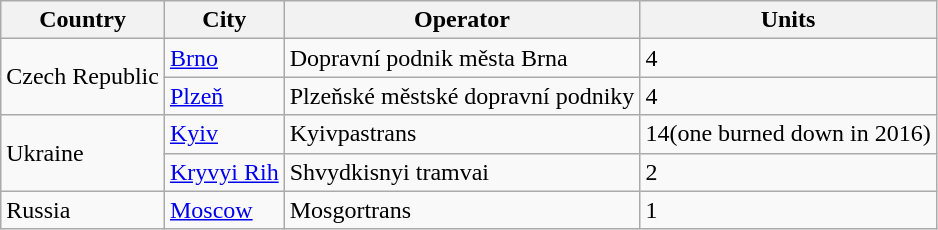<table class="wikitable">
<tr>
<th>Country</th>
<th>City</th>
<th>Operator</th>
<th>Units</th>
</tr>
<tr>
<td rowspan="2"> Czech Republic</td>
<td><a href='#'>Brno</a></td>
<td>Dopravní podnik města Brna</td>
<td>4</td>
</tr>
<tr>
<td><a href='#'>Plzeň</a></td>
<td>Plzeňské městské dopravní podniky</td>
<td>4</td>
</tr>
<tr>
<td rowspan="2"> Ukraine</td>
<td><a href='#'>Kyiv</a></td>
<td>Kyivpastrans</td>
<td>14(one burned down in 2016)</td>
</tr>
<tr>
<td><a href='#'>Kryvyi Rih</a></td>
<td>Shvydkisnyi tramvai</td>
<td>2</td>
</tr>
<tr>
<td> Russia</td>
<td><a href='#'>Moscow</a></td>
<td>Mosgortrans</td>
<td>1</td>
</tr>
</table>
